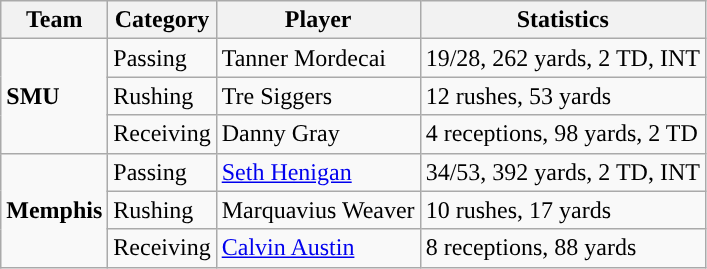<table class="wikitable" style="float: left;">
<tr>
<th>Team</th>
<th>Category</th>
<th>Player</th>
<th>Statistics</th>
</tr>
<tr>
<td rowspan=3><strong>SMU</strong></td>
<td>Passing</td>
<td>Tanner Mordecai</td>
<td>19/28, 262 yards, 2 TD, INT</td>
</tr>
<tr>
<td>Rushing</td>
<td>Tre Siggers</td>
<td>12 rushes, 53 yards</td>
</tr>
<tr>
<td>Receiving</td>
<td>Danny Gray</td>
<td>4 receptions, 98 yards, 2 TD</td>
</tr>
<tr>
<td rowspan=3><strong>Memphis</strong></td>
<td>Passing</td>
<td><a href='#'>Seth Henigan</a></td>
<td>34/53, 392 yards, 2 TD, INT</td>
</tr>
<tr>
<td>Rushing</td>
<td>Marquavius Weaver</td>
<td>10 rushes, 17 yards</td>
</tr>
<tr>
<td>Receiving</td>
<td><a href='#'>Calvin Austin</a></td>
<td>8 receptions, 88 yards</td>
</tr>
</table>
